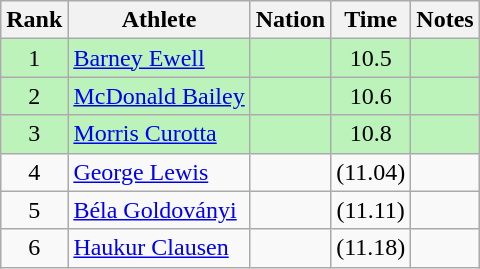<table class="wikitable sortable" style="text-align:center">
<tr>
<th>Rank</th>
<th>Athlete</th>
<th>Nation</th>
<th>Time</th>
<th>Notes</th>
</tr>
<tr bgcolor=#bbf3bb>
<td>1</td>
<td align=left><a href='#'>Barney Ewell</a></td>
<td align=left></td>
<td>10.5</td>
<td></td>
</tr>
<tr bgcolor=#bbf3bb>
<td>2</td>
<td align=left><a href='#'>McDonald Bailey</a></td>
<td align=left></td>
<td>10.6</td>
<td></td>
</tr>
<tr bgcolor=#bbf3bb>
<td>3</td>
<td align=left><a href='#'>Morris Curotta</a></td>
<td align=left></td>
<td>10.8</td>
<td></td>
</tr>
<tr>
<td>4</td>
<td align=left><a href='#'>George Lewis</a></td>
<td align=left></td>
<td>(11.04)</td>
<td></td>
</tr>
<tr>
<td>5</td>
<td align=left><a href='#'>Béla Goldoványi</a></td>
<td align=left></td>
<td>(11.11)</td>
<td></td>
</tr>
<tr>
<td>6</td>
<td align=left><a href='#'>Haukur Clausen</a></td>
<td align=left></td>
<td>(11.18)</td>
<td></td>
</tr>
</table>
